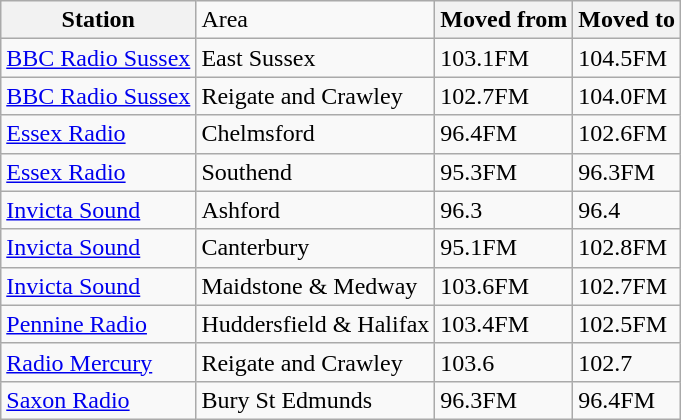<table class="wikitable">
<tr>
<th>Station</th>
<td>Area</td>
<th>Moved from</th>
<th>Moved to</th>
</tr>
<tr>
<td><a href='#'>BBC Radio Sussex</a></td>
<td>East Sussex</td>
<td>103.1FM</td>
<td>104.5FM</td>
</tr>
<tr>
<td><a href='#'>BBC Radio Sussex</a></td>
<td>Reigate and Crawley</td>
<td>102.7FM</td>
<td>104.0FM</td>
</tr>
<tr>
<td><a href='#'>Essex Radio</a></td>
<td>Chelmsford</td>
<td>96.4FM</td>
<td>102.6FM</td>
</tr>
<tr>
<td><a href='#'>Essex Radio</a></td>
<td>Southend</td>
<td>95.3FM</td>
<td>96.3FM</td>
</tr>
<tr>
<td><a href='#'>Invicta Sound</a></td>
<td>Ashford</td>
<td>96.3</td>
<td>96.4</td>
</tr>
<tr>
<td><a href='#'>Invicta Sound</a></td>
<td>Canterbury</td>
<td>95.1FM</td>
<td>102.8FM</td>
</tr>
<tr>
<td><a href='#'>Invicta Sound</a></td>
<td>Maidstone & Medway</td>
<td>103.6FM</td>
<td>102.7FM</td>
</tr>
<tr>
<td><a href='#'>Pennine Radio</a></td>
<td>Huddersfield & Halifax</td>
<td>103.4FM</td>
<td>102.5FM</td>
</tr>
<tr>
<td><a href='#'>Radio Mercury</a></td>
<td>Reigate and Crawley</td>
<td>103.6</td>
<td>102.7</td>
</tr>
<tr>
<td><a href='#'>Saxon Radio</a></td>
<td>Bury St Edmunds</td>
<td>96.3FM</td>
<td>96.4FM</td>
</tr>
</table>
